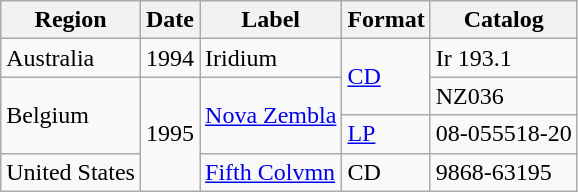<table class="wikitable">
<tr>
<th>Region</th>
<th>Date</th>
<th>Label</th>
<th>Format</th>
<th>Catalog</th>
</tr>
<tr>
<td>Australia</td>
<td>1994</td>
<td>Iridium</td>
<td rowspan="2"><a href='#'>CD</a></td>
<td>Ir 193.1</td>
</tr>
<tr>
<td rowspan="2">Belgium</td>
<td rowspan="3">1995</td>
<td rowspan="2"><a href='#'>Nova Zembla</a></td>
<td>NZ036</td>
</tr>
<tr>
<td><a href='#'>LP</a></td>
<td>08-055518-20</td>
</tr>
<tr>
<td>United States</td>
<td><a href='#'>Fifth Colvmn</a></td>
<td>CD</td>
<td>9868-63195</td>
</tr>
</table>
